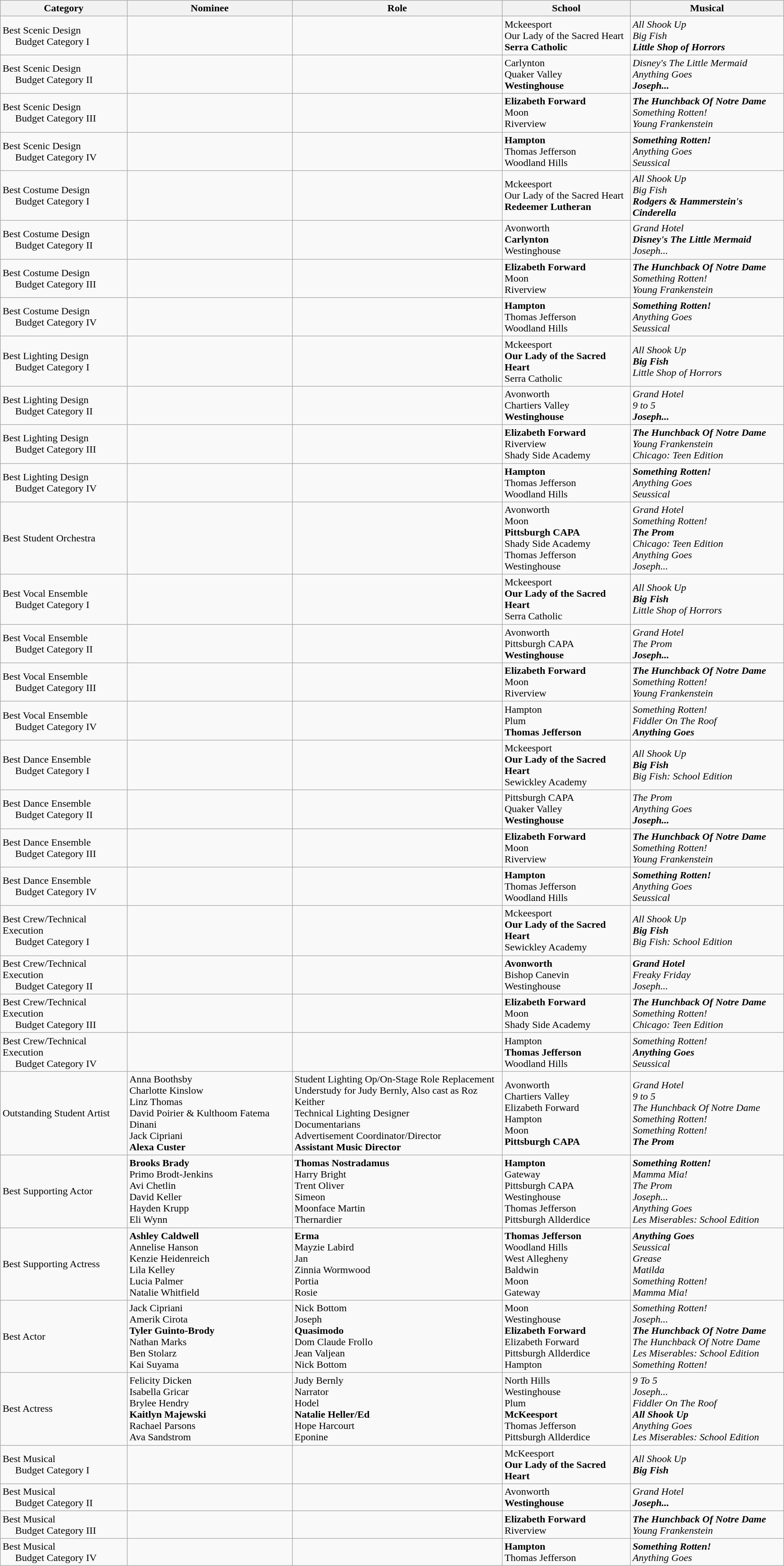<table class="wikitable">
<tr>
<th>Category</th>
<th>Nominee</th>
<th>Role</th>
<th>School</th>
<th>Musical</th>
</tr>
<tr>
<td>Best Scenic Design<br>     Budget Category I</td>
<td></td>
<td></td>
<td>Mckeesport<br>Our Lady of the Sacred Heart<br><strong>Serra Catholic</strong></td>
<td><em>All Shook Up</em><br><em>Big Fish</em><br><strong><em>Little Shop of Horrors</em></strong></td>
</tr>
<tr>
<td>Best Scenic Design<br>     Budget Category II</td>
<td></td>
<td></td>
<td>Carlynton<br>Quaker Valley<br><strong>Westinghouse</strong><br></td>
<td><em>Disney's The Little Mermaid</em><br><em>Anything Goes</em><br><strong><em>Joseph...</em></strong><br></td>
</tr>
<tr>
<td>Best Scenic Design<br>     Budget Category III</td>
<td></td>
<td></td>
<td><strong>Elizabeth Forward</strong><br>Moon<br>Riverview</td>
<td><strong><em>The Hunchback Of Notre Dame</em></strong><br><em>Something Rotten!</em><br><em>Young Frankenstein</em></td>
</tr>
<tr>
<td>Best Scenic Design<br>     Budget Category IV</td>
<td></td>
<td></td>
<td><strong>Hampton</strong><br>Thomas Jefferson<br>Woodland Hills</td>
<td><strong><em>Something Rotten!</em></strong><br><em>Anything Goes</em><br><em>Seussical</em></td>
</tr>
<tr>
<td>Best Costume Design<br>     Budget Category I</td>
<td></td>
<td></td>
<td>Mckeesport<br>Our Lady of the Sacred Heart<br><strong>Redeemer Lutheran</strong></td>
<td><em>All Shook Up</em><br><em>Big Fish</em><br><strong><em>Rodgers & Hammerstein's Cinderella</em></strong></td>
</tr>
<tr>
<td>Best Costume Design<br>     Budget Category II</td>
<td></td>
<td></td>
<td>Avonworth<br><strong>Carlynton</strong><br>Westinghouse<br></td>
<td><em>Grand Hotel</em><br><strong><em>Disney's The Little Mermaid</em></strong><br><em>Joseph...</em><br></td>
</tr>
<tr>
<td>Best Costume Design<br>     Budget Category III</td>
<td></td>
<td></td>
<td><strong>Elizabeth Forward</strong><br>Moon<br>Riverview</td>
<td><strong><em>The Hunchback Of Notre Dame</em></strong><br><em>Something Rotten!</em><br><em>Young Frankenstein</em></td>
</tr>
<tr>
<td>Best Costume Design<br>     Budget Category IV</td>
<td></td>
<td></td>
<td><strong>Hampton</strong><br>Thomas Jefferson<br>Woodland Hills</td>
<td><strong><em>Something Rotten!</em></strong><br><em>Anything Goes</em><br><em>Seussical</em></td>
</tr>
<tr>
<td>Best Lighting Design<br>     Budget Category I</td>
<td></td>
<td></td>
<td>Mckeesport<br><strong>Our Lady of the Sacred Heart</strong><br>Serra Catholic</td>
<td><em>All Shook Up</em><br><strong><em>Big Fish</em></strong><br><em>Little Shop of Horrors</em></td>
</tr>
<tr>
<td>Best Lighting Design<br>     Budget Category II</td>
<td></td>
<td></td>
<td>Avonworth<br>Chartiers Valley<br><strong>Westinghouse</strong><br></td>
<td><em>Grand Hotel</em><br><em>9 to 5</em><br><strong><em>Joseph...</em></strong><br></td>
</tr>
<tr>
<td>Best Lighting Design<br>     Budget Category III</td>
<td></td>
<td></td>
<td><strong>Elizabeth Forward</strong><br>Riverview<br>Shady Side Academy</td>
<td><strong><em>The Hunchback Of Notre Dame</em></strong><br><em>Young Frankenstein</em><br><em>Chicago: Teen Edition</em></td>
</tr>
<tr>
<td>Best Lighting Design<br>     Budget Category IV</td>
<td></td>
<td></td>
<td><strong>Hampton</strong><br>Thomas Jefferson<br>Woodland Hills</td>
<td><strong><em>Something Rotten!</em></strong><br><em>Anything Goes</em><br><em>Seussical</em></td>
</tr>
<tr>
<td>Best Student Orchestra</td>
<td></td>
<td></td>
<td>Avonworth<br>Moon<br><strong>Pittsburgh CAPA</strong><br>Shady Side Academy<br>Thomas Jefferson<br>Westinghouse</td>
<td><em>Grand Hotel</em><br><em>Something Rotten!</em><br><strong><em>The Prom</em></strong><br><em>Chicago: Teen Edition</em><br><em>Anything Goes</em><br><em>Joseph...</em></td>
</tr>
<tr>
<td>Best Vocal Ensemble<br>     Budget Category I</td>
<td></td>
<td></td>
<td>Mckeesport<br><strong>Our Lady of the Sacred Heart</strong><br>Serra Catholic</td>
<td><em>All Shook Up</em><br><strong><em>Big Fish</em></strong><br><em>Little Shop of Horrors</em></td>
</tr>
<tr>
<td>Best Vocal Ensemble<br>     Budget Category II</td>
<td></td>
<td></td>
<td>Avonworth<br>Pittsburgh CAPA<br><strong>Westinghouse</strong><br></td>
<td><em>Grand Hotel</em><br><em>The Prom</em><br><strong><em>Joseph...</em></strong><br></td>
</tr>
<tr>
<td>Best Vocal Ensemble<br>     Budget Category III</td>
<td></td>
<td></td>
<td><strong>Elizabeth Forward</strong><br>Moon<br>Riverview</td>
<td><strong><em>The Hunchback Of Notre Dame</em></strong><br><em>Something Rotten!</em><br><em>Young Frankenstein</em></td>
</tr>
<tr>
<td>Best Vocal Ensemble<br>     Budget Category IV</td>
<td></td>
<td></td>
<td>Hampton<br>Plum<br><strong>Thomas Jefferson</strong></td>
<td><em>Something Rotten!</em><br><em>Fiddler On The Roof</em><br><strong><em>Anything Goes</em></strong></td>
</tr>
<tr>
<td>Best Dance Ensemble<br>     Budget Category I</td>
<td></td>
<td></td>
<td>Mckeesport<br><strong>Our Lady of the Sacred Heart</strong><br>Sewickley Academy</td>
<td><em>All Shook Up</em><br><strong><em>Big Fish</em></strong><br><em>Big Fish: School Edition</em></td>
</tr>
<tr>
<td>Best Dance Ensemble<br>     Budget Category II</td>
<td></td>
<td></td>
<td>Pittsburgh CAPA<br>Quaker Valley<br><strong>Westinghouse</strong><br></td>
<td><em>The Prom</em><br><em>Anything Goes</em><br><strong><em>Joseph...</em></strong><br></td>
</tr>
<tr>
<td>Best Dance Ensemble<br>     Budget Category III</td>
<td></td>
<td></td>
<td><strong>Elizabeth Forward</strong><br>Moon<br>Riverview</td>
<td><strong><em>The Hunchback Of Notre Dame</em></strong><br><em>Something Rotten!</em><br><em>Young Frankenstein</em></td>
</tr>
<tr>
<td>Best Dance Ensemble<br>     Budget Category IV</td>
<td></td>
<td></td>
<td><strong>Hampton</strong><br>Thomas Jefferson<br>Woodland Hills</td>
<td><strong><em>Something Rotten!</em></strong><br><em>Anything Goes</em><br><em>Seussical</em></td>
</tr>
<tr>
<td>Best Crew/Technical Execution<br>     Budget Category I</td>
<td></td>
<td></td>
<td>Mckeesport<br><strong>Our Lady of the Sacred Heart</strong><br>Sewickley Academy</td>
<td><em>All Shook Up</em><br><strong><em>Big Fish</em></strong><br><em>Big Fish: School Edition</em></td>
</tr>
<tr>
<td>Best Crew/Technical Execution<br>     Budget Category II</td>
<td></td>
<td></td>
<td><strong>Avonworth</strong><br>Bishop Canevin<br>Westinghouse<br></td>
<td><strong><em>Grand Hotel</em></strong><br><em>Freaky Friday</em><br><em>Joseph...</em><br></td>
</tr>
<tr>
<td>Best Crew/Technical Execution<br>     Budget Category III</td>
<td></td>
<td></td>
<td><strong>Elizabeth Forward</strong><br>Moon<br>Shady Side Academy</td>
<td><strong><em>The Hunchback Of Notre Dame</em></strong><br><em>Something Rotten!</em><br><em>Chicago: Teen Edition</em></td>
</tr>
<tr>
<td>Best Crew/Technical Execution<br>     Budget Category IV</td>
<td></td>
<td></td>
<td>Hampton<br><strong>Thomas Jefferson</strong><br>Woodland Hills</td>
<td><em>Something Rotten!</em><br><strong><em>Anything Goes</em></strong><br><em>Seussical</em></td>
</tr>
<tr>
<td>Outstanding Student Artist</td>
<td>Anna Boothsby<br>Charlotte Kinslow<br>Linz Thomas<br>David Poirier & Kulthoom Fatema Dinani<br>Jack Cipriani<br><strong>Alexa Custer</strong></td>
<td>Student Lighting Op/On-Stage Role Replacement<br>Understudy for Judy Bernly, Also cast as Roz Keither<br>Technical Lighting Designer<br>Documentarians<br>Advertisement Coordinator/Director<br><strong>Assistant Music Director</strong></td>
<td>Avonworth<br>Chartiers Valley<br>Elizabeth Forward<br>Hampton<br>Moon<br><strong>Pittsburgh CAPA</strong></td>
<td><em>Grand Hotel</em><br><em>9 to 5</em><br><em>The Hunchback Of Notre Dame</em><br><em>Something Rotten!</em><br><em>Something Rotten!</em><br><strong><em>The Prom</em></strong></td>
</tr>
<tr>
<td>Best Supporting Actor</td>
<td><strong>Brooks Brady</strong><br>Primo Brodt-Jenkins<br>Avi Chetlin<br>David Keller<br>Hayden Krupp<br>Eli Wynn</td>
<td><strong>Thomas Nostradamus</strong><br>Harry Bright<br>Trent Oliver<br>Simeon<br>Moonface Martin<br>Thernardier</td>
<td><strong>Hampton</strong><br>Gateway<br>Pittsburgh CAPA<br>Westinghouse<br>Thomas Jefferson<br>Pittsburgh Allderdice</td>
<td><strong><em>Something Rotten!</em></strong><br><em>Mamma Mia!</em><br><em>The Prom</em><br><em>Joseph...</em><br><em>Anything Goes</em><br><em>Les Miserables: School Edition</em></td>
</tr>
<tr>
<td>Best Supporting Actress</td>
<td><strong>Ashley Caldwell</strong><br>Annelise Hanson<br>Kenzie Heidenreich<br>Lila Kelley<br>Lucia Palmer<br>Natalie Whitfield</td>
<td><strong>Erma</strong><br>Mayzie Labird<br>Jan<br>Zinnia Wormwood<br>Portia<br>Rosie</td>
<td><strong>Thomas Jefferson</strong><br>Woodland Hills<br>West Allegheny<br>Baldwin<br>Moon<br>Gateway</td>
<td><strong><em>Anything Goes</em></strong><br><em>Seussical</em><br><em>Grease</em><br><em>Matilda</em><br><em>Something Rotten!</em><br><em>Mamma Mia!</em><br></td>
</tr>
<tr>
<td>Best Actor</td>
<td>Jack Cipriani<br>Amerik Cirota<br><strong>Tyler Guinto-Brody</strong><br>Nathan Marks<br>Ben Stolarz<br>Kai Suyama</td>
<td>Nick Bottom<br>Joseph<br><strong>Quasimodo</strong><br>Dom Claude Frollo<br>Jean Valjean<br>Nick Bottom</td>
<td>Moon<br>Westinghouse<br><strong>Elizabeth Forward</strong><br>Elizabeth Forward<br>Pittsburgh Allderdice<br>Hampton</td>
<td><em>Something Rotten!</em><br><em>Joseph...</em><br><strong><em>The Hunchback Of Notre Dame</em></strong><br><em>The Hunchback Of Notre Dame</em><br><em>Les Miserables: School Edition</em><br><em>Something Rotten!</em></td>
</tr>
<tr>
<td>Best Actress</td>
<td>Felicity Dicken<br>Isabella Gricar<br>Brylee Hendry<br><strong>Kaitlyn Majewski</strong><br>Rachael Parsons<br>Ava Sandstrom</td>
<td>Judy Bernly<br>Narrator<br>Hodel<br><strong>Natalie Heller/Ed</strong><br>Hope Harcourt<br>Eponine</td>
<td>North Hills<br>Westinghouse<br>Plum<br><strong>McKeesport</strong><br>Thomas Jefferson<br>Pittsburgh Allderdice</td>
<td><em>9 To 5</em><br><em>Joseph...</em><br><em>Fiddler On The Roof</em><br><strong><em>All Shook Up</em></strong><br><em>Anything Goes</em><br><em>Les Miserables: School Edition</em></td>
</tr>
<tr>
<td>Best Musical<br>     Budget Category I</td>
<td></td>
<td></td>
<td>McKeesport<br><strong>Our Lady of the Sacred Heart</strong></td>
<td><em>All Shook Up</em><br><strong><em>Big Fish</em></strong></td>
</tr>
<tr>
<td>Best Musical<br>     Budget Category II</td>
<td></td>
<td></td>
<td>Avonworth<br><strong>Westinghouse</strong></td>
<td><em>Grand Hotel</em><br><strong><em>Joseph...</em></strong></td>
</tr>
<tr>
<td>Best Musical<br>     Budget Category III</td>
<td></td>
<td></td>
<td><strong>Elizabeth Forward</strong><br>Riverview</td>
<td><strong><em>The Hunchback Of Notre Dame</em></strong><br><em>Young Frankenstein</em></td>
</tr>
<tr>
<td>Best Musical<br>     Budget Category IV</td>
<td></td>
<td></td>
<td><strong>Hampton</strong><br>Thomas Jefferson</td>
<td><strong><em>Something Rotten!</em></strong><br><em>Anything Goes</em></td>
</tr>
</table>
